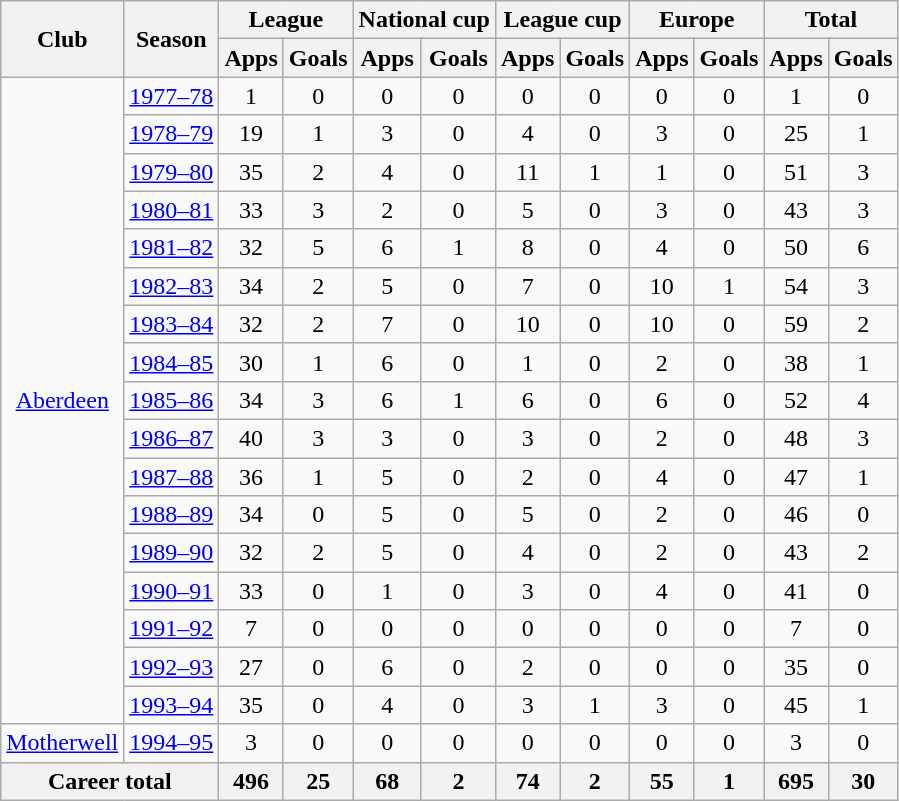<table class="wikitable" style="text-align:center">
<tr>
<th rowspan="2">Club</th>
<th rowspan="2">Season</th>
<th colspan="2">League</th>
<th colspan="2">National cup</th>
<th colspan="2">League cup</th>
<th colspan="2">Europe</th>
<th colspan="2">Total</th>
</tr>
<tr>
<th>Apps</th>
<th>Goals</th>
<th>Apps</th>
<th>Goals</th>
<th>Apps</th>
<th>Goals</th>
<th>Apps</th>
<th>Goals</th>
<th>Apps</th>
<th>Goals</th>
</tr>
<tr>
<td rowspan="17"><a href='#'>Aberdeen</a></td>
<td><a href='#'>1977–78</a></td>
<td>1</td>
<td>0</td>
<td>0</td>
<td>0</td>
<td>0</td>
<td>0</td>
<td>0</td>
<td>0</td>
<td>1</td>
<td>0</td>
</tr>
<tr>
<td><a href='#'>1978–79</a></td>
<td>19</td>
<td>1</td>
<td>3</td>
<td>0</td>
<td>4</td>
<td>0</td>
<td>3</td>
<td>0</td>
<td>25</td>
<td>1</td>
</tr>
<tr>
<td><a href='#'>1979–80</a></td>
<td>35</td>
<td>2</td>
<td>4</td>
<td>0</td>
<td>11</td>
<td>1</td>
<td>1</td>
<td>0</td>
<td>51</td>
<td>3</td>
</tr>
<tr>
<td><a href='#'>1980–81</a></td>
<td>33</td>
<td>3</td>
<td>2</td>
<td>0</td>
<td>5</td>
<td>0</td>
<td>3</td>
<td>0</td>
<td>43</td>
<td>3</td>
</tr>
<tr>
<td><a href='#'>1981–82</a></td>
<td>32</td>
<td>5</td>
<td>6</td>
<td>1</td>
<td>8</td>
<td>0</td>
<td>4</td>
<td>0</td>
<td>50</td>
<td>6</td>
</tr>
<tr>
<td><a href='#'>1982–83</a></td>
<td>34</td>
<td>2</td>
<td>5</td>
<td>0</td>
<td>7</td>
<td>0</td>
<td>10</td>
<td>1</td>
<td>54</td>
<td>3</td>
</tr>
<tr>
<td><a href='#'>1983–84</a></td>
<td>32</td>
<td>2</td>
<td>7</td>
<td>0</td>
<td>10</td>
<td>0</td>
<td>10</td>
<td>0</td>
<td>59</td>
<td>2</td>
</tr>
<tr>
<td><a href='#'>1984–85</a></td>
<td>30</td>
<td>1</td>
<td>6</td>
<td>0</td>
<td>1</td>
<td>0</td>
<td>2</td>
<td>0</td>
<td>38</td>
<td>1</td>
</tr>
<tr>
<td><a href='#'>1985–86</a></td>
<td>34</td>
<td>3</td>
<td>6</td>
<td>1</td>
<td>6</td>
<td>0</td>
<td>6</td>
<td>0</td>
<td>52</td>
<td>4</td>
</tr>
<tr>
<td><a href='#'>1986–87</a></td>
<td>40</td>
<td>3</td>
<td>3</td>
<td>0</td>
<td>3</td>
<td>0</td>
<td>2</td>
<td>0</td>
<td>48</td>
<td>3</td>
</tr>
<tr>
<td><a href='#'>1987–88</a></td>
<td>36</td>
<td>1</td>
<td>5</td>
<td>0</td>
<td>2</td>
<td>0</td>
<td>4</td>
<td>0</td>
<td>47</td>
<td>1</td>
</tr>
<tr>
<td><a href='#'>1988–89</a></td>
<td>34</td>
<td>0</td>
<td>5</td>
<td>0</td>
<td>5</td>
<td>0</td>
<td>2</td>
<td>0</td>
<td>46</td>
<td>0</td>
</tr>
<tr>
<td><a href='#'>1989–90</a></td>
<td>32</td>
<td>2</td>
<td>5</td>
<td>0</td>
<td>4</td>
<td>0</td>
<td>2</td>
<td>0</td>
<td>43</td>
<td>2</td>
</tr>
<tr>
<td><a href='#'>1990–91</a></td>
<td>33</td>
<td>0</td>
<td>1</td>
<td>0</td>
<td>3</td>
<td>0</td>
<td>4</td>
<td>0</td>
<td>41</td>
<td>0</td>
</tr>
<tr>
<td><a href='#'>1991–92</a></td>
<td>7</td>
<td>0</td>
<td>0</td>
<td>0</td>
<td>0</td>
<td>0</td>
<td>0</td>
<td>0</td>
<td>7</td>
<td>0</td>
</tr>
<tr>
<td><a href='#'>1992–93</a></td>
<td>27</td>
<td>0</td>
<td>6</td>
<td>0</td>
<td>2</td>
<td>0</td>
<td>0</td>
<td>0</td>
<td>35</td>
<td>0</td>
</tr>
<tr>
<td><a href='#'>1993–94</a></td>
<td>35</td>
<td>0</td>
<td>4</td>
<td>0</td>
<td>3</td>
<td>1</td>
<td>3</td>
<td>0</td>
<td>45</td>
<td>1</td>
</tr>
<tr>
<td rowspan="1"><a href='#'>Motherwell</a></td>
<td><a href='#'>1994–95</a></td>
<td>3</td>
<td>0</td>
<td>0</td>
<td>0</td>
<td>0</td>
<td>0</td>
<td>0</td>
<td>0</td>
<td>3</td>
<td>0</td>
</tr>
<tr>
<th colspan="2">Career total</th>
<th>496</th>
<th>25</th>
<th>68</th>
<th>2</th>
<th>74</th>
<th>2</th>
<th>55</th>
<th>1</th>
<th>695</th>
<th>30</th>
</tr>
</table>
